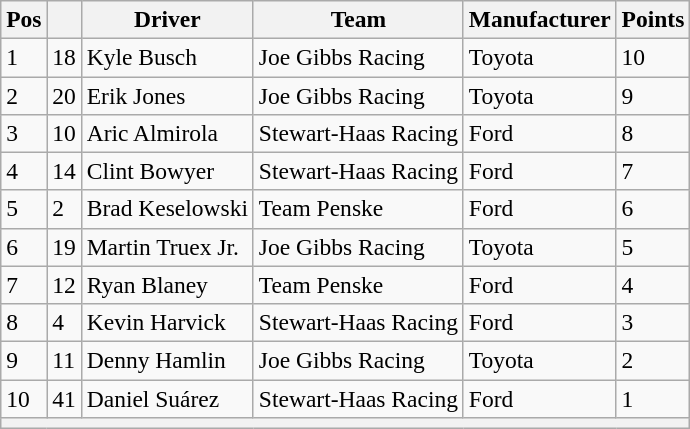<table class="wikitable" style="font-size:98%">
<tr>
<th>Pos</th>
<th></th>
<th>Driver</th>
<th>Team</th>
<th>Manufacturer</th>
<th>Points</th>
</tr>
<tr>
<td>1</td>
<td>18</td>
<td>Kyle Busch</td>
<td>Joe Gibbs Racing</td>
<td>Toyota</td>
<td>10</td>
</tr>
<tr>
<td>2</td>
<td>20</td>
<td>Erik Jones</td>
<td>Joe Gibbs Racing</td>
<td>Toyota</td>
<td>9</td>
</tr>
<tr>
<td>3</td>
<td>10</td>
<td>Aric Almirola</td>
<td>Stewart-Haas Racing</td>
<td>Ford</td>
<td>8</td>
</tr>
<tr>
<td>4</td>
<td>14</td>
<td>Clint Bowyer</td>
<td>Stewart-Haas Racing</td>
<td>Ford</td>
<td>7</td>
</tr>
<tr>
<td>5</td>
<td>2</td>
<td>Brad Keselowski</td>
<td>Team Penske</td>
<td>Ford</td>
<td>6</td>
</tr>
<tr>
<td>6</td>
<td>19</td>
<td>Martin Truex Jr.</td>
<td>Joe Gibbs Racing</td>
<td>Toyota</td>
<td>5</td>
</tr>
<tr>
<td>7</td>
<td>12</td>
<td>Ryan Blaney</td>
<td>Team Penske</td>
<td>Ford</td>
<td>4</td>
</tr>
<tr>
<td>8</td>
<td>4</td>
<td>Kevin Harvick</td>
<td>Stewart-Haas Racing</td>
<td>Ford</td>
<td>3</td>
</tr>
<tr>
<td>9</td>
<td>11</td>
<td>Denny Hamlin</td>
<td>Joe Gibbs Racing</td>
<td>Toyota</td>
<td>2</td>
</tr>
<tr>
<td>10</td>
<td>41</td>
<td>Daniel Suárez</td>
<td>Stewart-Haas Racing</td>
<td>Ford</td>
<td>1</td>
</tr>
<tr>
<th colspan="6"></th>
</tr>
</table>
